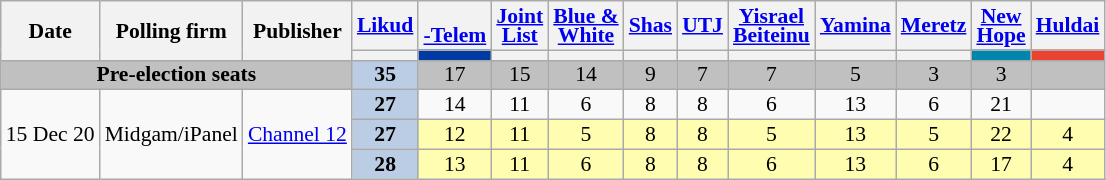<table class="wikitable sortable" style=text-align:center;font-size:90%;line-height:13px>
<tr>
<th rowspan=2>Date</th>
<th rowspan=2>Polling firm</th>
<th rowspan=2>Publisher</th>
<th><a href='#'>Likud</a></th>
<th><a href='#'><br>-Telem</a></th>
<th><a href='#'>Joint<br>List</a></th>
<th><a href='#'>Blue &<br>White</a></th>
<th><a href='#'>Shas</a></th>
<th><a href='#'>UTJ</a></th>
<th><a href='#'>Yisrael<br>Beiteinu</a></th>
<th><a href='#'>Yamina</a></th>
<th><a href='#'>Meretz</a></th>
<th><a href='#'>New<br>Hope</a></th>
<th><a href='#'>Huldai</a></th>
</tr>
<tr>
<th style=background:></th>
<th style=background:#003BA3></th>
<th style=background:></th>
<th style=background:></th>
<th style=background:></th>
<th style=background:></th>
<th style=background:></th>
<th style=background:></th>
<th style=background:></th>
<th style=background:#0086AC></th>
<th style=background:#EB4331></th>
</tr>
<tr style=background:silver>
<td colspan=3><strong>Pre-election seats</strong></td>
<td style=background:#BBCDE4><strong>35</strong>	</td>
<td>17					</td>
<td>15					</td>
<td>14					</td>
<td>9					</td>
<td>7					</td>
<td>7					</td>
<td>5					</td>
<td>3					</td>
<td>3					</td>
<td>				</td>
</tr>
<tr>
<td rowspan=3 data-sort-value=2020-12-15>15 Dec 20</td>
<td rowspan=3>Midgam/iPanel</td>
<td rowspan=3><a href='#'>Channel 12</a></td>
<td style=background:#BBCDE4><strong>27</strong>	</td>
<td>14					</td>
<td>11					</td>
<td>6					</td>
<td>8					</td>
<td>8					</td>
<td>6					</td>
<td>13					</td>
<td>6					</td>
<td>21					</td>
<td>				</td>
</tr>
<tr style=background:#fffdb0>
<td style=background:#BBCDE4><strong>27</strong>	</td>
<td>12					</td>
<td>11					</td>
<td>5					</td>
<td>8					</td>
<td>8					</td>
<td>5					</td>
<td>13					</td>
<td>5					</td>
<td>22<br>					</td>
<td>4					</td>
</tr>
<tr style=background:#fffdb0>
<td style=background:#BBCDE4><strong>28</strong>	</td>
<td>13					</td>
<td>11					</td>
<td>6					</td>
<td>8					</td>
<td>8					</td>
<td>6					</td>
<td>13		</td>
<td>6					</td>
<td>17					</td>
<td>4					</td>
</tr>
</table>
